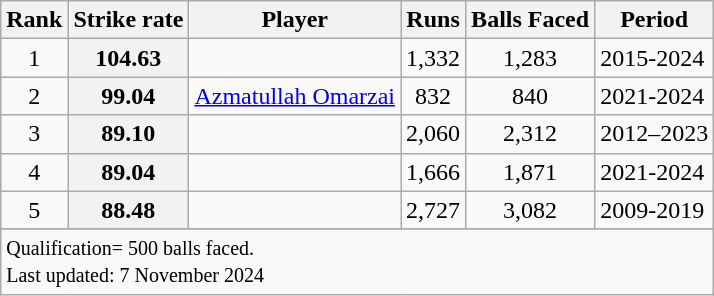<table class="wikitable plainrowheaders sortable">
<tr>
<th scope=col>Rank</th>
<th scope=col>Strike rate</th>
<th scope=col>Player</th>
<th scope=col>Runs</th>
<th scope=col>Balls Faced</th>
<th scope=col>Period</th>
</tr>
<tr>
<td align=center>1</td>
<th>104.63</th>
<td></td>
<td align=center>1,332</td>
<td align=center>1,283</td>
<td>2015-2024</td>
</tr>
<tr>
<td align="center">2</td>
<th>99.04</th>
<td><a href='#'>Azmatullah Omarzai</a></td>
<td align="center">832</td>
<td align="center">840</td>
<td>2021-2024</td>
</tr>
<tr>
<td align="center">3</td>
<th>89.10</th>
<td></td>
<td align="center">2,060</td>
<td align="center">2,312</td>
<td>2012–2023</td>
</tr>
<tr>
<td align="center">4</td>
<th>89.04</th>
<td></td>
<td align="center">1,666</td>
<td align="center">1,871</td>
<td>2021-2024</td>
</tr>
<tr>
<td align="center">5</td>
<th>88.48</th>
<td></td>
<td align="center">2,727</td>
<td align="center">3,082</td>
<td>2009-2019</td>
</tr>
<tr>
</tr>
<tr class=sortbottom>
<td colspan=6><small>Qualification= 500 balls faced.<br>Last updated: 7 November 2024</small></td>
</tr>
</table>
